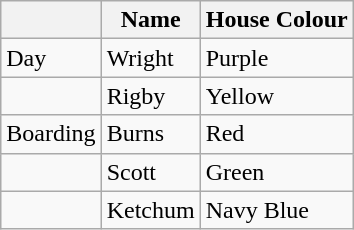<table class="wikitable">
<tr>
<th></th>
<th>Name</th>
<th>House Colour</th>
</tr>
<tr>
<td>Day</td>
<td>Wright</td>
<td>Purple</td>
</tr>
<tr>
<td></td>
<td>Rigby</td>
<td>Yellow</td>
</tr>
<tr>
<td>Boarding</td>
<td>Burns</td>
<td>Red</td>
</tr>
<tr>
<td></td>
<td>Scott</td>
<td>Green</td>
</tr>
<tr>
<td></td>
<td>Ketchum</td>
<td>Navy Blue</td>
</tr>
</table>
